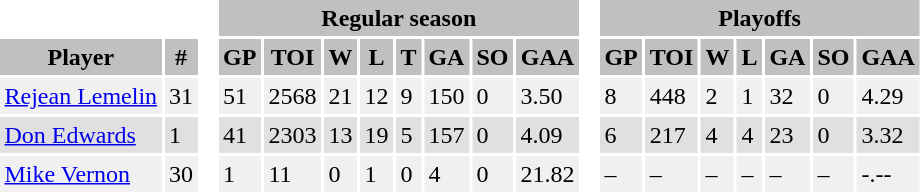<table BORDER="0" CELLPADDING="3" CELLSPACING="2" ID="Table1">
<tr ALIGN="center" bgcolor="#c0c0c0">
<th ALIGN="center" colspan="2" bgcolor="#ffffff"> </th>
<th ALIGN="center" rowspan="99" bgcolor="#ffffff"> </th>
<th ALIGN="center" colspan="8">Regular season</th>
<th ALIGN="center" rowspan="99" bgcolor="#ffffff"> </th>
<th ALIGN="center" colspan="7">Playoffs</th>
</tr>
<tr ALIGN="center" bgcolor="#c0c0c0">
<th ALIGN="center">Player</th>
<th ALIGN="center">#</th>
<th ALIGN="center">GP</th>
<th ALIGN="center">TOI</th>
<th ALIGN="center">W</th>
<th ALIGN="center">L</th>
<th ALIGN="center">T</th>
<th ALIGN="center">GA</th>
<th ALIGN="center">SO</th>
<th ALIGN="center">GAA</th>
<th ALIGN="center">GP</th>
<th ALIGN="center">TOI</th>
<th ALIGN="center">W</th>
<th ALIGN="center">L</th>
<th ALIGN="center">GA</th>
<th ALIGN="center">SO</th>
<th ALIGN="center">GAA</th>
</tr>
<tr bgcolor="#f0f0f0">
<td><a href='#'>Rejean Lemelin</a></td>
<td>31</td>
<td>51</td>
<td>2568</td>
<td>21</td>
<td>12</td>
<td>9</td>
<td>150</td>
<td>0</td>
<td>3.50</td>
<td>8</td>
<td>448</td>
<td>2</td>
<td>1</td>
<td>32</td>
<td>0</td>
<td>4.29</td>
</tr>
<tr bgcolor="#e0e0e0">
<td><a href='#'>Don Edwards</a></td>
<td>1</td>
<td>41</td>
<td>2303</td>
<td>13</td>
<td>19</td>
<td>5</td>
<td>157</td>
<td>0</td>
<td>4.09</td>
<td>6</td>
<td>217</td>
<td>4</td>
<td>4</td>
<td>23</td>
<td>0</td>
<td>3.32</td>
</tr>
<tr bgcolor="#f0f0f0">
<td><a href='#'>Mike Vernon</a></td>
<td>30</td>
<td>1</td>
<td>11</td>
<td>0</td>
<td>1</td>
<td>0</td>
<td>4</td>
<td>0</td>
<td>21.82</td>
<td>–</td>
<td>–</td>
<td>–</td>
<td>–</td>
<td>–</td>
<td>–</td>
<td>-.--</td>
</tr>
</table>
